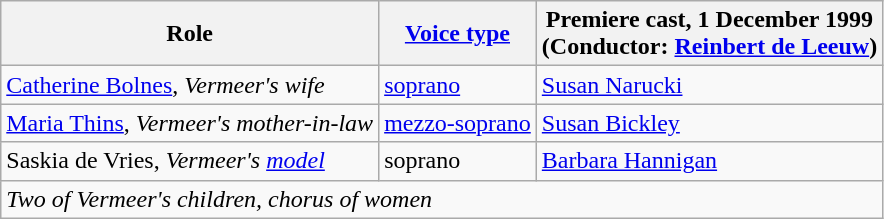<table class="wikitable">
<tr>
<th>Role</th>
<th><a href='#'>Voice type</a></th>
<th>Premiere cast, 1 December 1999<br>(Conductor: <a href='#'>Reinbert de Leeuw</a>)</th>
</tr>
<tr>
<td><a href='#'>Catherine Bolnes</a>, <em>Vermeer's wife</em></td>
<td><a href='#'>soprano</a></td>
<td><a href='#'>Susan Narucki</a></td>
</tr>
<tr>
<td><a href='#'>Maria Thins</a>, <em>Vermeer's mother-in-law</em></td>
<td><a href='#'>mezzo-soprano</a></td>
<td><a href='#'>Susan Bickley</a></td>
</tr>
<tr>
<td>Saskia de Vries, <em>Vermeer's <a href='#'>model</a></em></td>
<td>soprano</td>
<td><a href='#'>Barbara Hannigan</a></td>
</tr>
<tr>
<td colspan="3"><em>Two of Vermeer's children, chorus of women</em></td>
</tr>
</table>
